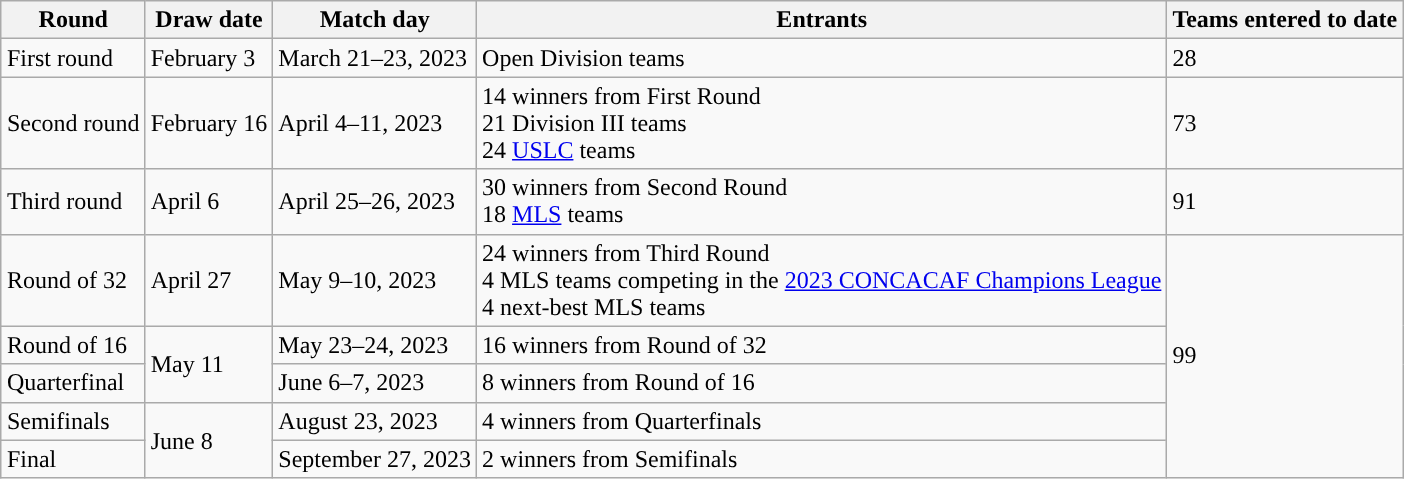<table class="wikitable" style="margin-left: auto; margin-right: auto; border: none;">
<tr>
<th>Round</th>
<th>Draw date</th>
<th>Match day</th>
<th>Entrants</th>
<th>Teams entered to date</th>
</tr>
<tr>
<td>First round</td>
<td>February 3</td>
<td>March 21–23, 2023</td>
<td>Open Division teams</td>
<td>28</td>
</tr>
<tr>
<td>Second round</td>
<td>February 16</td>
<td>April 4–11, 2023</td>
<td>14 winners from First Round<br>21 Division III teams<br>24 <a href='#'>USLC</a> teams</td>
<td>73</td>
</tr>
<tr>
<td>Third round</td>
<td>April 6</td>
<td>April 25–26, 2023</td>
<td>30 winners from Second Round<br>18 <a href='#'>MLS</a> teams</td>
<td>91</td>
</tr>
<tr>
<td>Round of 32</td>
<td>April 27</td>
<td>May 9–10, 2023</td>
<td>24 winners from Third Round<br>4 MLS teams competing in the <a href='#'>2023 CONCACAF Champions League</a><br>4 next-best MLS teams</td>
<td rowspan="5">99</td>
</tr>
<tr>
<td>Round of 16</td>
<td rowspan="2">May 11</td>
<td>May 23–24, 2023</td>
<td>16 winners from Round of 32</td>
</tr>
<tr>
<td>Quarterfinal</td>
<td>June 6–7, 2023</td>
<td>8 winners from Round of 16</td>
</tr>
<tr>
<td>Semifinals</td>
<td rowspan="2”">June 8</td>
<td>August 23, 2023</td>
<td>4 winners from Quarterfinals</td>
</tr>
<tr>
<td>Final</td>
<td>September 27, 2023</td>
<td>2 winners from Semifinals</td>
</tr>
</table>
